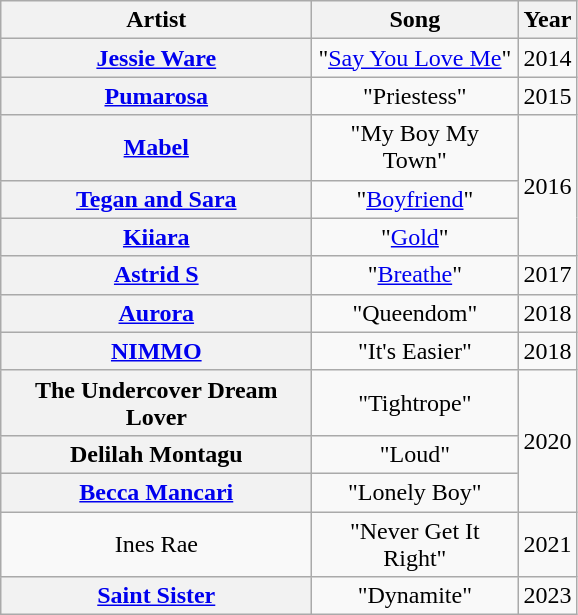<table class="wikitable plainrowheaders" style="text-align:center;">
<tr>
<th scope="col" style="width:200px;">Artist</th>
<th scope="col" style="width:130px;">Song</th>
<th scope="col" style="width:20px;">Year</th>
</tr>
<tr>
<th scope="row"><a href='#'>Jessie Ware</a></th>
<td>"<a href='#'>Say You Love Me</a>"</td>
<td>2014</td>
</tr>
<tr>
<th scope="row"><a href='#'>Pumarosa</a></th>
<td>"Priestess"</td>
<td>2015</td>
</tr>
<tr>
<th scope="row"><a href='#'>Mabel</a></th>
<td>"My Boy My Town"</td>
<td rowspan="3">2016</td>
</tr>
<tr>
<th scope="row"><a href='#'>Tegan and Sara</a></th>
<td>"<a href='#'>Boyfriend</a>"</td>
</tr>
<tr>
<th scope="row"><a href='#'>Kiiara</a></th>
<td>"<a href='#'>Gold</a>"</td>
</tr>
<tr>
<th scope="row"><a href='#'>Astrid S</a></th>
<td>"<a href='#'>Breathe</a>"</td>
<td>2017</td>
</tr>
<tr>
<th scope="row"><a href='#'>Aurora</a></th>
<td>"Queendom"</td>
<td>2018</td>
</tr>
<tr>
<th scope="row"><a href='#'>NIMMO</a></th>
<td>"It's Easier"</td>
<td>2018</td>
</tr>
<tr>
<th scope="row">The Undercover Dream Lover</th>
<td>"Tightrope"</td>
<td rowspan="3">2020</td>
</tr>
<tr>
<th scope="row">Delilah Montagu</th>
<td>"Loud"</td>
</tr>
<tr>
<th scope="row"><a href='#'>Becca Mancari</a></th>
<td>"Lonely Boy"</td>
</tr>
<tr>
<td>Ines Rae</td>
<td>"Never Get It Right"</td>
<td>2021</td>
</tr>
<tr>
<th scope="row"><a href='#'>Saint Sister</a></th>
<td>"Dynamite"</td>
<td>2023</td>
</tr>
</table>
